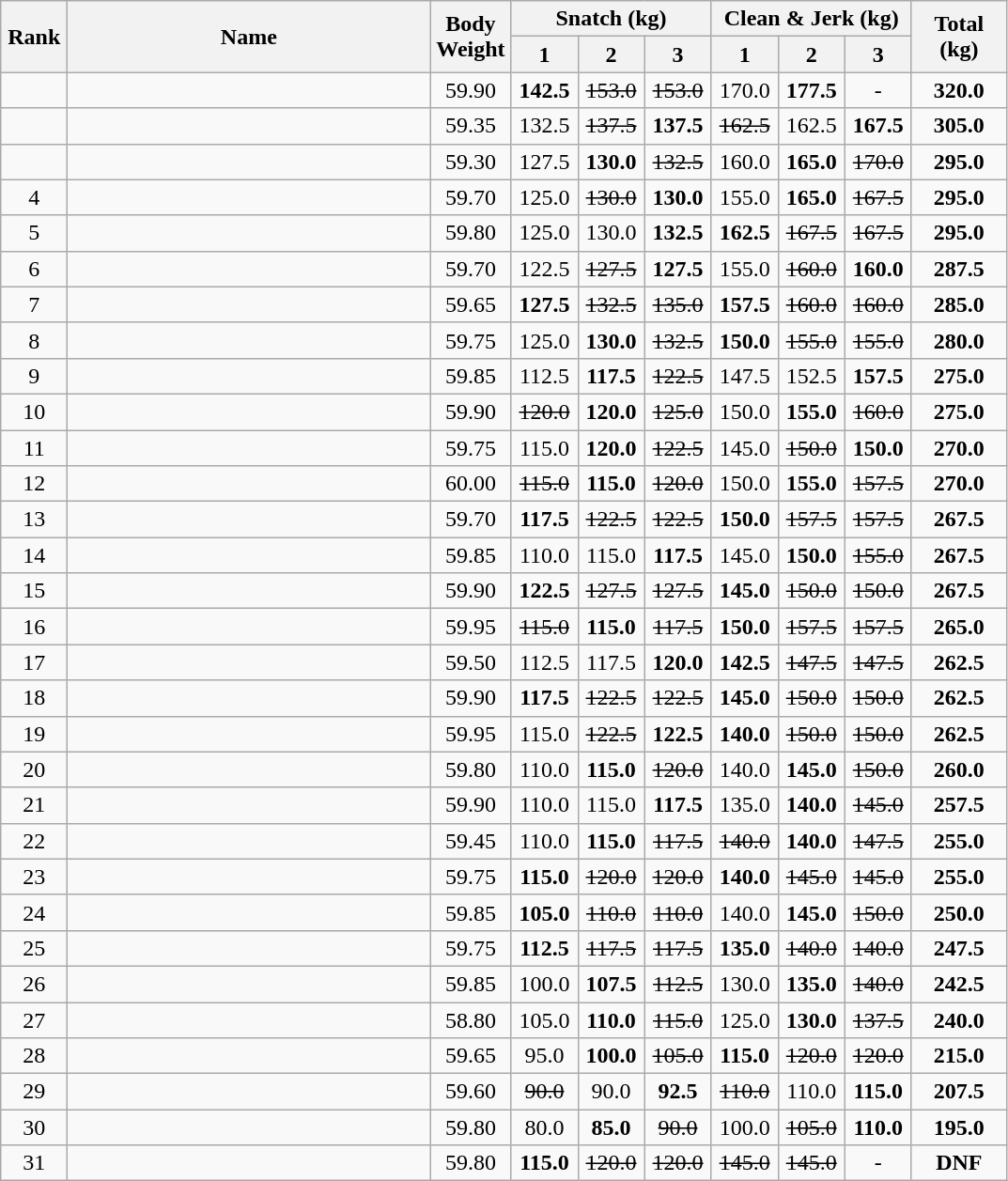<table class="wikitable" style=" text-align:center; width="90%">
<tr>
<th rowspan=2 width=40>Rank</th>
<th rowspan=2 width=250>Name</th>
<th rowspan=2 width=50>Body Weight</th>
<th colspan=3>Snatch (kg)</th>
<th colspan=3>Clean & Jerk (kg)</th>
<th rowspan=2 width=60>Total (kg)</th>
</tr>
<tr>
<th width=40>1</th>
<th width=40>2</th>
<th width=40>3</th>
<th width=40>1</th>
<th width=40>2</th>
<th width=40>3</th>
</tr>
<tr>
<td></td>
<td align=left></td>
<td>59.90</td>
<td><strong>142.5</strong></td>
<td><s>153.0</s></td>
<td><s>153.0</s></td>
<td>170.0</td>
<td><strong>177.5</strong></td>
<td>-</td>
<td><strong>320.0</strong></td>
</tr>
<tr>
<td></td>
<td align=left></td>
<td>59.35</td>
<td>132.5</td>
<td><s>137.5</s></td>
<td><strong>137.5</strong></td>
<td><s>162.5</s></td>
<td>162.5</td>
<td><strong>167.5</strong></td>
<td><strong>305.0</strong></td>
</tr>
<tr>
<td></td>
<td align=left></td>
<td>59.30</td>
<td>127.5</td>
<td><strong>130.0</strong></td>
<td><s>132.5</s></td>
<td>160.0</td>
<td><strong>165.0</strong></td>
<td><s>170.0</s></td>
<td><strong>295.0</strong></td>
</tr>
<tr>
<td>4</td>
<td align=left></td>
<td>59.70</td>
<td>125.0</td>
<td><s>130.0</s></td>
<td><strong>130.0</strong></td>
<td>155.0</td>
<td><strong>165.0</strong></td>
<td><s>167.5</s></td>
<td><strong>295.0</strong></td>
</tr>
<tr>
<td>5</td>
<td align=left></td>
<td>59.80</td>
<td>125.0</td>
<td>130.0</td>
<td><strong>132.5</strong></td>
<td><strong>162.5</strong></td>
<td><s>167.5</s></td>
<td><s>167.5</s></td>
<td><strong>295.0</strong></td>
</tr>
<tr>
<td>6</td>
<td align=left></td>
<td>59.70</td>
<td>122.5</td>
<td><s>127.5</s></td>
<td><strong>127.5</strong></td>
<td>155.0</td>
<td><s>160.0</s></td>
<td><strong>160.0</strong></td>
<td><strong>287.5</strong></td>
</tr>
<tr>
<td>7</td>
<td align=left></td>
<td>59.65</td>
<td><strong>127.5</strong></td>
<td><s>132.5</s></td>
<td><s>135.0</s></td>
<td><strong>157.5</strong></td>
<td><s>160.0</s></td>
<td><s>160.0</s></td>
<td><strong>285.0</strong></td>
</tr>
<tr>
<td>8</td>
<td align=left></td>
<td>59.75</td>
<td>125.0</td>
<td><strong>130.0</strong></td>
<td><s>132.5</s></td>
<td><strong>150.0</strong></td>
<td><s>155.0</s></td>
<td><s>155.0</s></td>
<td><strong>280.0</strong></td>
</tr>
<tr>
<td>9</td>
<td align=left></td>
<td>59.85</td>
<td>112.5</td>
<td><strong>117.5</strong></td>
<td><s>122.5</s></td>
<td>147.5</td>
<td>152.5</td>
<td><strong>157.5</strong></td>
<td><strong>275.0</strong></td>
</tr>
<tr>
<td>10</td>
<td align=left></td>
<td>59.90</td>
<td><s>120.0</s></td>
<td><strong>120.0</strong></td>
<td><s>125.0</s></td>
<td>150.0</td>
<td><strong>155.0</strong></td>
<td><s>160.0</s></td>
<td><strong>275.0</strong></td>
</tr>
<tr>
<td>11</td>
<td align=left></td>
<td>59.75</td>
<td>115.0</td>
<td><strong>120.0</strong></td>
<td><s>122.5</s></td>
<td>145.0</td>
<td><s>150.0</s></td>
<td><strong>150.0</strong></td>
<td><strong>270.0</strong></td>
</tr>
<tr>
<td>12</td>
<td align=left></td>
<td>60.00</td>
<td><s>115.0</s></td>
<td><strong>115.0</strong></td>
<td><s>120.0</s></td>
<td>150.0</td>
<td><strong>155.0</strong></td>
<td><s>157.5</s></td>
<td><strong>270.0</strong></td>
</tr>
<tr>
<td>13</td>
<td align=left></td>
<td>59.70</td>
<td><strong>117.5</strong></td>
<td><s>122.5</s></td>
<td><s>122.5</s></td>
<td><strong>150.0</strong></td>
<td><s>157.5</s></td>
<td><s>157.5</s></td>
<td><strong>267.5</strong></td>
</tr>
<tr>
<td>14</td>
<td align=left></td>
<td>59.85</td>
<td>110.0</td>
<td>115.0</td>
<td><strong>117.5</strong></td>
<td>145.0</td>
<td><strong>150.0</strong></td>
<td><s>155.0</s></td>
<td><strong>267.5</strong></td>
</tr>
<tr>
<td>15</td>
<td align=left></td>
<td>59.90</td>
<td><strong>122.5</strong></td>
<td><s>127.5</s></td>
<td><s>127.5</s></td>
<td><strong>145.0</strong></td>
<td><s>150.0</s></td>
<td><s>150.0</s></td>
<td><strong>267.5</strong></td>
</tr>
<tr>
<td>16</td>
<td align=left></td>
<td>59.95</td>
<td><s>115.0</s></td>
<td><strong>115.0</strong></td>
<td><s>117.5</s></td>
<td><strong>150.0</strong></td>
<td><s>157.5</s></td>
<td><s>157.5</s></td>
<td><strong>265.0</strong></td>
</tr>
<tr>
<td>17</td>
<td align=left></td>
<td>59.50</td>
<td>112.5</td>
<td>117.5</td>
<td><strong>120.0</strong></td>
<td><strong>142.5</strong></td>
<td><s>147.5</s></td>
<td><s>147.5</s></td>
<td><strong>262.5</strong></td>
</tr>
<tr>
<td>18</td>
<td align=left></td>
<td>59.90</td>
<td><strong>117.5</strong></td>
<td><s>122.5</s></td>
<td><s>122.5</s></td>
<td><strong>145.0</strong></td>
<td><s>150.0</s></td>
<td><s>150.0</s></td>
<td><strong>262.5</strong></td>
</tr>
<tr>
<td>19</td>
<td align=left></td>
<td>59.95</td>
<td>115.0</td>
<td><s>122.5</s></td>
<td><strong>122.5</strong></td>
<td><strong>140.0</strong></td>
<td><s>150.0</s></td>
<td><s>150.0</s></td>
<td><strong>262.5</strong></td>
</tr>
<tr>
<td>20</td>
<td align=left></td>
<td>59.80</td>
<td>110.0</td>
<td><strong>115.0</strong></td>
<td><s>120.0</s></td>
<td>140.0</td>
<td><strong>145.0</strong></td>
<td><s>150.0</s></td>
<td><strong>260.0</strong></td>
</tr>
<tr>
<td>21</td>
<td align=left></td>
<td>59.90</td>
<td>110.0</td>
<td>115.0</td>
<td><strong>117.5</strong></td>
<td>135.0</td>
<td><strong>140.0</strong></td>
<td><s>145.0</s></td>
<td><strong>257.5</strong></td>
</tr>
<tr>
<td>22</td>
<td align=left></td>
<td>59.45</td>
<td>110.0</td>
<td><strong>115.0</strong></td>
<td><s>117.5</s></td>
<td><s>140.0</s></td>
<td><strong>140.0</strong></td>
<td><s>147.5</s></td>
<td><strong>255.0</strong></td>
</tr>
<tr>
<td>23</td>
<td align=left></td>
<td>59.75</td>
<td><strong>115.0</strong></td>
<td><s>120.0</s></td>
<td><s>120.0</s></td>
<td><strong>140.0</strong></td>
<td><s>145.0</s></td>
<td><s>145.0</s></td>
<td><strong>255.0</strong></td>
</tr>
<tr>
<td>24</td>
<td align=left></td>
<td>59.85</td>
<td><strong>105.0</strong></td>
<td><s>110.0</s></td>
<td><s>110.0</s></td>
<td>140.0</td>
<td><strong>145.0</strong></td>
<td><s>150.0</s></td>
<td><strong>250.0</strong></td>
</tr>
<tr>
<td>25</td>
<td align=left></td>
<td>59.75</td>
<td><strong>112.5</strong></td>
<td><s>117.5</s></td>
<td><s>117.5</s></td>
<td><strong>135.0</strong></td>
<td><s>140.0</s></td>
<td><s>140.0</s></td>
<td><strong>247.5</strong></td>
</tr>
<tr>
<td>26</td>
<td align=left></td>
<td>59.85</td>
<td>100.0</td>
<td><strong>107.5</strong></td>
<td><s>112.5</s></td>
<td>130.0</td>
<td><strong>135.0</strong></td>
<td><s>140.0</s></td>
<td><strong>242.5</strong></td>
</tr>
<tr>
<td>27</td>
<td align=left></td>
<td>58.80</td>
<td>105.0</td>
<td><strong>110.0</strong></td>
<td><s>115.0</s></td>
<td>125.0</td>
<td><strong>130.0</strong></td>
<td><s>137.5</s></td>
<td><strong>240.0</strong></td>
</tr>
<tr>
<td>28</td>
<td align=left></td>
<td>59.65</td>
<td>95.0</td>
<td><strong>100.0</strong></td>
<td><s>105.0</s></td>
<td><strong>115.0</strong></td>
<td><s>120.0</s></td>
<td><s>120.0</s></td>
<td><strong>215.0</strong></td>
</tr>
<tr>
<td>29</td>
<td align=left></td>
<td>59.60</td>
<td><s>90.0</s></td>
<td>90.0</td>
<td><strong>92.5</strong></td>
<td><s>110.0</s></td>
<td>110.0</td>
<td><strong>115.0</strong></td>
<td><strong>207.5</strong></td>
</tr>
<tr>
<td>30</td>
<td align=left></td>
<td>59.80</td>
<td>80.0</td>
<td><strong>85.0</strong></td>
<td><s> 90.0 </s></td>
<td>100.0</td>
<td><s>105.0</s></td>
<td><strong>110.0</strong></td>
<td><strong>195.0</strong></td>
</tr>
<tr>
<td>31</td>
<td align=left></td>
<td>59.80</td>
<td><strong>115.0</strong></td>
<td><s>120.0</s></td>
<td><s>120.0</s></td>
<td><s>145.0</s></td>
<td><s>145.0</s></td>
<td>-</td>
<td><strong>DNF</strong></td>
</tr>
</table>
